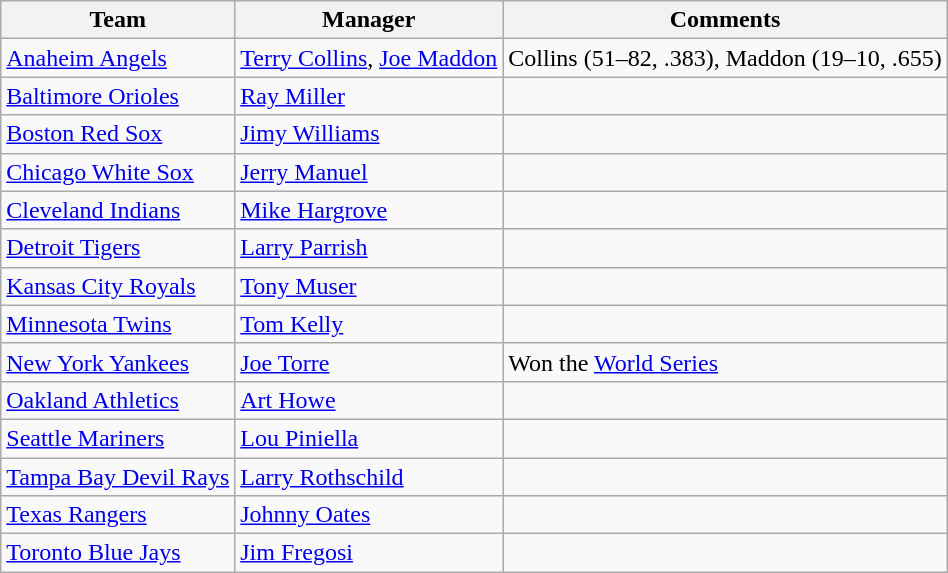<table class="wikitable">
<tr>
<th>Team</th>
<th>Manager</th>
<th>Comments</th>
</tr>
<tr>
<td><a href='#'>Anaheim Angels</a></td>
<td><a href='#'>Terry Collins</a>, <a href='#'>Joe Maddon</a></td>
<td>Collins (51–82, .383), Maddon (19–10, .655)</td>
</tr>
<tr>
<td><a href='#'>Baltimore Orioles</a></td>
<td><a href='#'>Ray Miller</a></td>
<td></td>
</tr>
<tr>
<td><a href='#'>Boston Red Sox</a></td>
<td><a href='#'>Jimy Williams</a></td>
<td></td>
</tr>
<tr>
<td><a href='#'>Chicago White Sox</a></td>
<td><a href='#'>Jerry Manuel</a></td>
<td></td>
</tr>
<tr>
<td><a href='#'>Cleveland Indians</a></td>
<td><a href='#'>Mike Hargrove</a></td>
<td></td>
</tr>
<tr>
<td><a href='#'>Detroit Tigers</a></td>
<td><a href='#'>Larry Parrish</a></td>
<td></td>
</tr>
<tr>
<td><a href='#'>Kansas City Royals</a></td>
<td><a href='#'>Tony Muser</a></td>
<td></td>
</tr>
<tr>
<td><a href='#'>Minnesota Twins</a></td>
<td><a href='#'>Tom Kelly</a></td>
<td></td>
</tr>
<tr>
<td><a href='#'>New York Yankees</a></td>
<td><a href='#'>Joe Torre</a></td>
<td>Won the <a href='#'>World Series</a></td>
</tr>
<tr>
<td><a href='#'>Oakland Athletics</a></td>
<td><a href='#'>Art Howe</a></td>
<td></td>
</tr>
<tr>
<td><a href='#'>Seattle Mariners</a></td>
<td><a href='#'>Lou Piniella</a></td>
<td></td>
</tr>
<tr>
<td><a href='#'>Tampa Bay Devil Rays</a></td>
<td><a href='#'>Larry Rothschild</a></td>
<td></td>
</tr>
<tr>
<td><a href='#'>Texas Rangers</a></td>
<td><a href='#'>Johnny Oates</a></td>
<td></td>
</tr>
<tr>
<td><a href='#'>Toronto Blue Jays</a></td>
<td><a href='#'>Jim Fregosi</a></td>
<td></td>
</tr>
</table>
